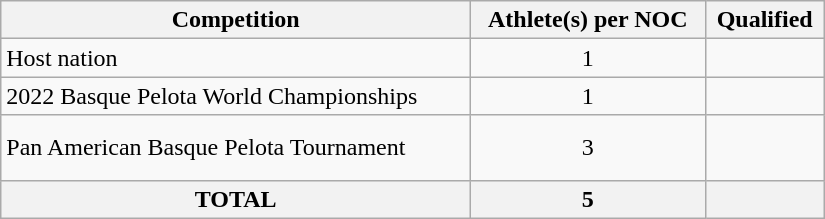<table class = "wikitable" width=550>
<tr>
<th>Competition</th>
<th>Athlete(s) per NOC</th>
<th>Qualified</th>
</tr>
<tr>
<td>Host nation</td>
<td align="center">1</td>
<td></td>
</tr>
<tr>
<td>2022 Basque Pelota World Championships</td>
<td align="center">1</td>
<td></td>
</tr>
<tr>
<td>Pan American Basque Pelota Tournament</td>
<td align="center">3</td>
<td><br><br></td>
</tr>
<tr>
<th>TOTAL</th>
<th>5</th>
<th></th>
</tr>
</table>
